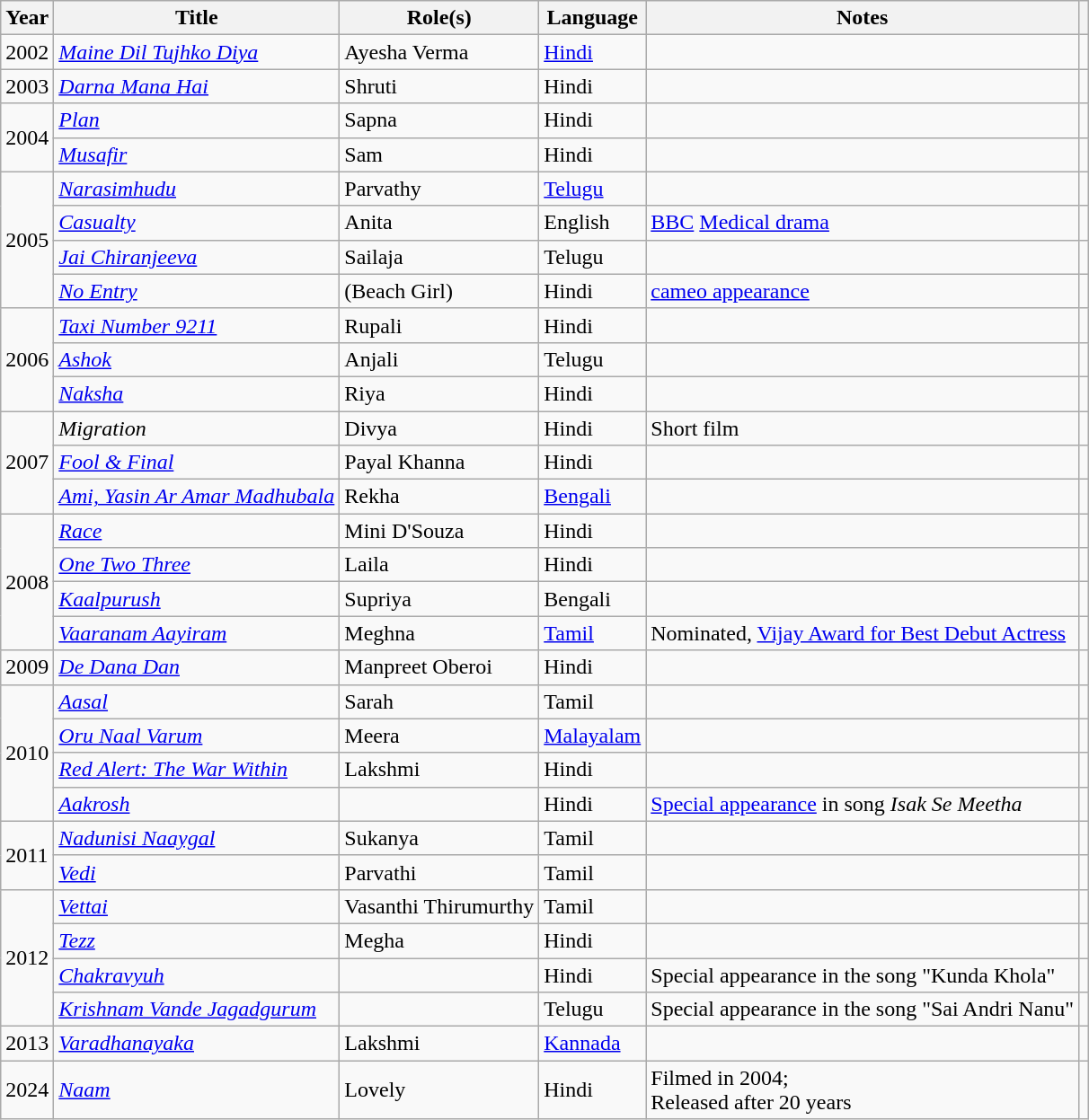<table class="wikitable sortable">
<tr>
<th scope="col">Year</th>
<th scope="col">Title</th>
<th scope="col">Role(s)</th>
<th scope="col">Language</th>
<th scope="col" class="unsortable">Notes</th>
<th scope="col" class="unsortable"></th>
</tr>
<tr>
<td>2002</td>
<td><em><a href='#'>Maine Dil Tujhko Diya</a></em></td>
<td>Ayesha Verma</td>
<td><a href='#'>Hindi</a></td>
<td></td>
<td></td>
</tr>
<tr>
<td>2003</td>
<td><em><a href='#'>Darna Mana Hai</a></em></td>
<td>Shruti</td>
<td>Hindi</td>
<td></td>
<td></td>
</tr>
<tr>
<td rowspan="2">2004</td>
<td><em><a href='#'>Plan</a></em></td>
<td>Sapna</td>
<td>Hindi</td>
<td></td>
<td></td>
</tr>
<tr>
<td><em><a href='#'>Musafir</a></em></td>
<td>Sam</td>
<td>Hindi</td>
<td></td>
<td></td>
</tr>
<tr>
<td rowspan="4">2005</td>
<td><em><a href='#'>Narasimhudu</a></em></td>
<td>Parvathy</td>
<td><a href='#'>Telugu</a></td>
<td></td>
<td></td>
</tr>
<tr>
<td><em><a href='#'>Casualty</a></em></td>
<td>Anita</td>
<td>English</td>
<td><a href='#'>BBC</a> <a href='#'>Medical drama</a></td>
<td></td>
</tr>
<tr>
<td><em><a href='#'>Jai Chiranjeeva</a></em></td>
<td>Sailaja</td>
<td>Telugu</td>
<td></td>
<td></td>
</tr>
<tr>
<td><em><a href='#'>No Entry</a></em></td>
<td>(Beach Girl)</td>
<td>Hindi</td>
<td><a href='#'>cameo appearance</a></td>
<td></td>
</tr>
<tr>
<td rowspan="3">2006</td>
<td><em><a href='#'>Taxi Number 9211</a></em></td>
<td>Rupali</td>
<td>Hindi</td>
<td></td>
<td></td>
</tr>
<tr>
<td><em><a href='#'>Ashok</a></em></td>
<td>Anjali</td>
<td>Telugu</td>
<td></td>
<td></td>
</tr>
<tr>
<td><em><a href='#'>Naksha</a></em></td>
<td>Riya</td>
<td>Hindi</td>
<td></td>
<td></td>
</tr>
<tr>
<td rowspan="3">2007</td>
<td><em>Migration</em></td>
<td>Divya</td>
<td>Hindi</td>
<td>Short film</td>
<td></td>
</tr>
<tr>
<td><em><a href='#'>Fool & Final</a></em></td>
<td>Payal Khanna</td>
<td>Hindi</td>
<td></td>
<td></td>
</tr>
<tr>
<td><em><a href='#'>Ami, Yasin Ar Amar Madhubala</a></em></td>
<td>Rekha</td>
<td><a href='#'>Bengali</a></td>
<td></td>
<td></td>
</tr>
<tr>
<td rowspan="4">2008</td>
<td><em><a href='#'>Race</a></em></td>
<td>Mini D'Souza</td>
<td>Hindi</td>
<td></td>
<td></td>
</tr>
<tr>
<td><em><a href='#'>One Two Three</a></em></td>
<td>Laila</td>
<td>Hindi</td>
<td></td>
<td></td>
</tr>
<tr>
<td><em><a href='#'>Kaalpurush</a></em></td>
<td>Supriya</td>
<td>Bengali</td>
<td></td>
<td></td>
</tr>
<tr>
<td><em><a href='#'>Vaaranam Aayiram</a></em></td>
<td>Meghna</td>
<td><a href='#'>Tamil</a></td>
<td>Nominated, <a href='#'>Vijay Award for Best Debut Actress</a></td>
<td></td>
</tr>
<tr>
<td>2009</td>
<td><em><a href='#'>De Dana Dan</a></em></td>
<td>Manpreet Oberoi</td>
<td>Hindi</td>
<td></td>
<td></td>
</tr>
<tr>
<td rowspan="4">2010</td>
<td><em><a href='#'>Aasal</a></em></td>
<td>Sarah</td>
<td>Tamil</td>
<td></td>
<td></td>
</tr>
<tr>
<td><em><a href='#'>Oru Naal Varum</a></em></td>
<td>Meera</td>
<td><a href='#'>Malayalam</a></td>
<td></td>
<td></td>
</tr>
<tr>
<td><em><a href='#'>Red Alert: The War Within</a></em></td>
<td>Lakshmi</td>
<td>Hindi</td>
<td></td>
<td></td>
</tr>
<tr>
<td><em><a href='#'>Aakrosh</a></em></td>
<td></td>
<td>Hindi</td>
<td><a href='#'>Special appearance</a> in song <em>Isak Se Meetha</em></td>
<td></td>
</tr>
<tr>
<td rowspan="2">2011</td>
<td><em><a href='#'>Nadunisi Naaygal</a></em></td>
<td>Sukanya</td>
<td>Tamil</td>
<td></td>
<td></td>
</tr>
<tr>
<td><em><a href='#'>Vedi</a></em></td>
<td>Parvathi</td>
<td>Tamil</td>
<td></td>
<td></td>
</tr>
<tr>
<td rowspan="4">2012</td>
<td><em><a href='#'>Vettai</a></em></td>
<td>Vasanthi Thirumurthy</td>
<td>Tamil</td>
<td></td>
<td></td>
</tr>
<tr>
<td><em><a href='#'>Tezz</a></em></td>
<td>Megha</td>
<td>Hindi</td>
<td></td>
<td></td>
</tr>
<tr>
<td><em><a href='#'>Chakravyuh</a></em></td>
<td></td>
<td>Hindi</td>
<td>Special appearance in the song "Kunda Khola"</td>
<td></td>
</tr>
<tr>
<td><em><a href='#'>Krishnam Vande Jagadgurum</a></em></td>
<td></td>
<td>Telugu</td>
<td>Special appearance in the song "Sai Andri Nanu"</td>
<td></td>
</tr>
<tr>
<td>2013</td>
<td><em><a href='#'>Varadhanayaka</a></em></td>
<td>Lakshmi</td>
<td><a href='#'>Kannada</a></td>
<td></td>
<td></td>
</tr>
<tr>
<td>2024</td>
<td><em><a href='#'>Naam</a></em></td>
<td>Lovely</td>
<td>Hindi</td>
<td>Filmed in 2004; <br>Released after 20 years</td>
<td></td>
</tr>
</table>
